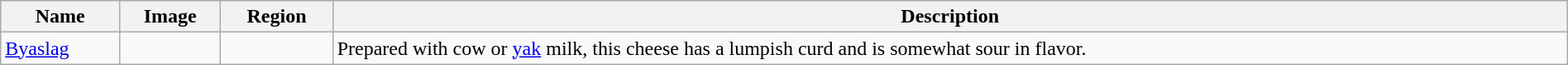<table class="wikitable sortable" style="width:100%">
<tr>
<th>Name</th>
<th class="unsortable">Image</th>
<th>Region</th>
<th>Description</th>
</tr>
<tr>
<td><a href='#'>Byaslag</a></td>
<td></td>
<td></td>
<td>Prepared with cow or <a href='#'>yak</a> milk, this cheese has a lumpish curd and is somewhat sour in flavor.</td>
</tr>
</table>
